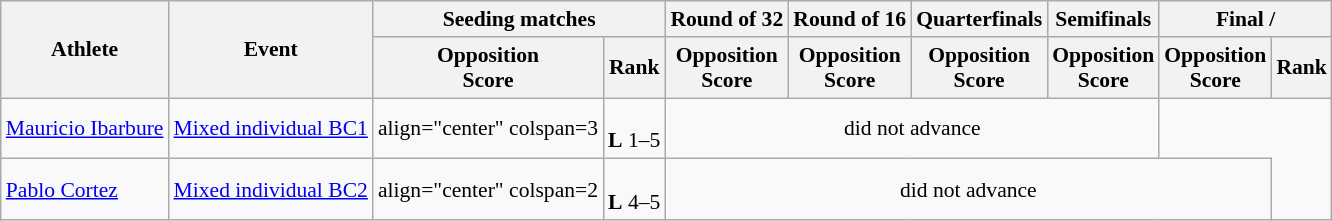<table class=wikitable style="font-size:90%">
<tr>
<th rowspan="2">Athlete</th>
<th rowspan="2">Event</th>
<th colspan="2">Seeding matches</th>
<th>Round of 32</th>
<th>Round of 16</th>
<th>Quarterfinals</th>
<th>Semifinals</th>
<th colspan="2">Final / </th>
</tr>
<tr>
<th>Opposition<br>Score</th>
<th>Rank</th>
<th>Opposition<br>Score</th>
<th>Opposition<br>Score</th>
<th>Opposition<br>Score</th>
<th>Opposition<br>Score</th>
<th>Opposition<br>Score</th>
<th>Rank</th>
</tr>
<tr>
<td><a href='#'>Mauricio Ibarbure</a></td>
<td><a href='#'>Mixed individual BC1</a></td>
<td>align="center" colspan=3 </td>
<td align="center"><br><strong>L</strong> 1–5</td>
<td align="center" colspan=4>did not advance</td>
</tr>
<tr>
<td><a href='#'>Pablo Cortez</a></td>
<td><a href='#'>Mixed individual BC2</a></td>
<td>align="center" colspan=2 </td>
<td align="center"><br><strong>L</strong> 4–5</td>
<td align="center" colspan=5>did not advance</td>
</tr>
</table>
